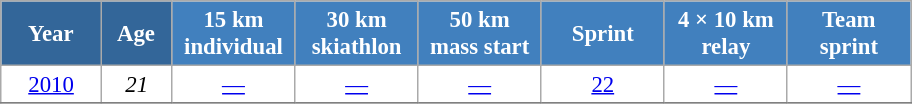<table class="wikitable" style="font-size:95%; text-align:center; border:grey solid 1px; border-collapse:collapse; background:#ffffff;">
<tr>
<th style="background-color:#369; color:white; width:60px;"> Year </th>
<th style="background-color:#369; color:white; width:40px;"> Age </th>
<th style="background-color:#4180be; color:white; width:75px;"> 15 km <br> individual </th>
<th style="background-color:#4180be; color:white; width:75px;"> 30 km <br> skiathlon </th>
<th style="background-color:#4180be; color:white; width:75px;"> 50 km <br> mass start </th>
<th style="background-color:#4180be; color:white; width:75px;"> Sprint </th>
<th style="background-color:#4180be; color:white; width:75px;"> 4 × 10 km <br> relay </th>
<th style="background-color:#4180be; color:white; width:75px;"> Team <br> sprint </th>
</tr>
<tr>
<td><a href='#'>2010</a></td>
<td><em>21</em></td>
<td><a href='#'>—</a></td>
<td><a href='#'>—</a></td>
<td><a href='#'>—</a></td>
<td><a href='#'>22</a></td>
<td><a href='#'>—</a></td>
<td><a href='#'>—</a></td>
</tr>
<tr>
</tr>
</table>
